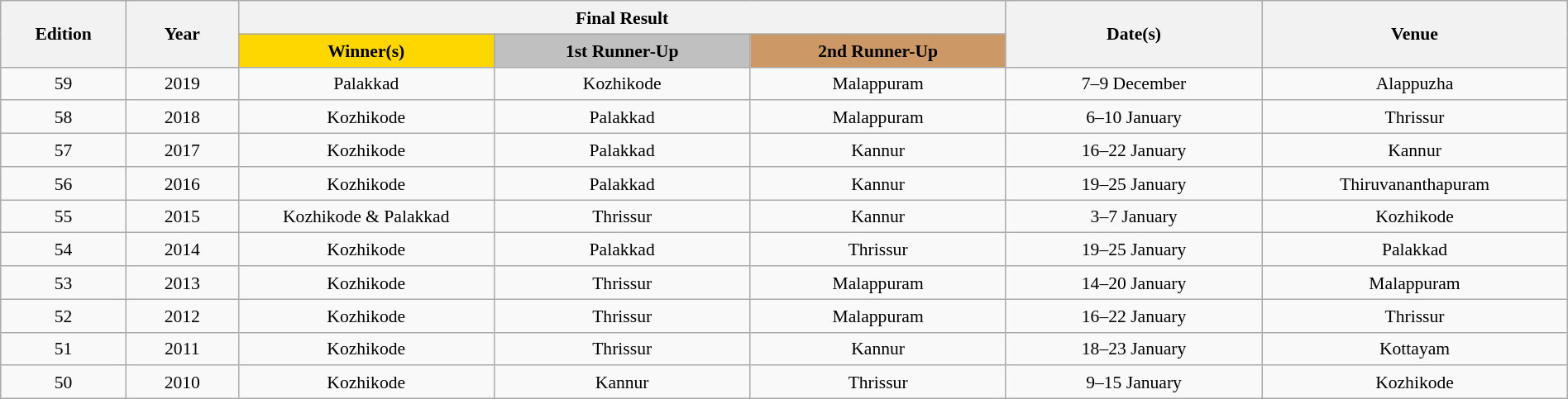<table class="wikitable" style="text-align:center; line-height:20px; font-size:90%; width:100%;">
<tr>
<th rowspan="2"  width=30px>Edition</th>
<th rowspan="2"  width=40px>Year</th>
<th colspan="3"  width=90px>Final Result</th>
<th rowspan="2"  width=100px>Date(s)</th>
<th rowspan="2"  width=70px>Venue</th>
</tr>
<tr>
<th width=100px style="background:gold;">Winner(s)</th>
<th width=100px style="background:silver;">1st Runner-Up</th>
<th width=100px style="background:#c96;">2nd Runner-Up</th>
</tr>
<tr>
<td>59</td>
<td>2019</td>
<td>Palakkad</td>
<td>Kozhikode</td>
<td>Malappuram</td>
<td>7–9 December</td>
<td>Alappuzha</td>
</tr>
<tr>
<td>58</td>
<td>2018</td>
<td>Kozhikode</td>
<td>Palakkad</td>
<td>Malappuram</td>
<td>6–10 January</td>
<td>Thrissur</td>
</tr>
<tr>
<td>57</td>
<td>2017</td>
<td>Kozhikode</td>
<td>Palakkad</td>
<td>Kannur</td>
<td>16–22 January</td>
<td>Kannur</td>
</tr>
<tr>
<td>56</td>
<td>2016</td>
<td>Kozhikode</td>
<td>Palakkad</td>
<td>Kannur</td>
<td>19–25 January</td>
<td>Thiruvananthapuram</td>
</tr>
<tr>
<td>55</td>
<td>2015</td>
<td>Kozhikode & Palakkad</td>
<td>Thrissur</td>
<td>Kannur</td>
<td>3–7 January</td>
<td>Kozhikode</td>
</tr>
<tr>
<td>54</td>
<td>2014</td>
<td>Kozhikode</td>
<td>Palakkad</td>
<td>Thrissur</td>
<td>19–25 January</td>
<td>Palakkad</td>
</tr>
<tr>
<td>53</td>
<td>2013</td>
<td>Kozhikode</td>
<td>Thrissur</td>
<td>Malappuram</td>
<td>14–20 January</td>
<td>Malappuram</td>
</tr>
<tr>
<td>52</td>
<td>2012</td>
<td>Kozhikode</td>
<td>Thrissur</td>
<td>Malappuram</td>
<td>16–22 January</td>
<td>Thrissur</td>
</tr>
<tr>
<td>51</td>
<td>2011</td>
<td>Kozhikode</td>
<td>Thrissur</td>
<td>Kannur</td>
<td>18–23 January</td>
<td>Kottayam</td>
</tr>
<tr>
<td>50</td>
<td>2010</td>
<td>Kozhikode</td>
<td>Kannur</td>
<td>Thrissur</td>
<td>9–15 January</td>
<td>Kozhikode</td>
</tr>
</table>
